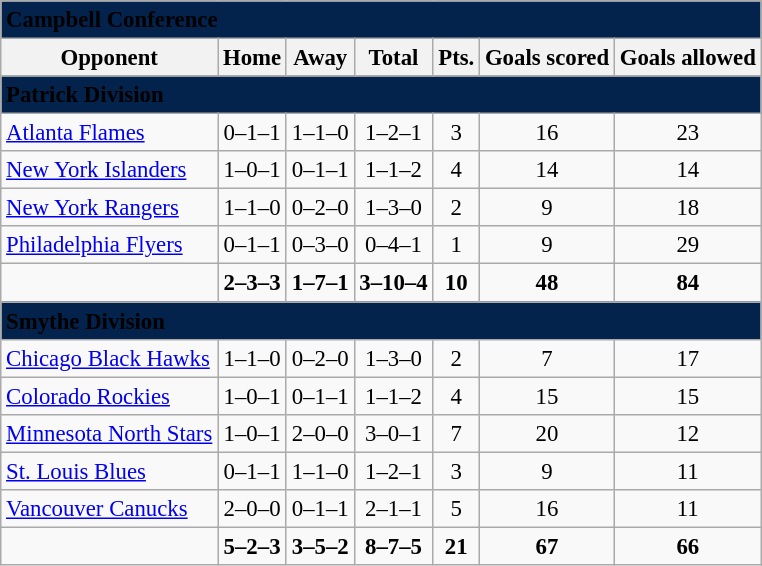<table class="wikitable" style="font-size: 95%; text-align: center">
<tr>
<td colspan="7" style="text-align:left; background:#03224c"><span> <strong>Campbell Conference</strong> </span></td>
</tr>
<tr>
<th>Opponent</th>
<th>Home</th>
<th>Away</th>
<th>Total</th>
<th>Pts.</th>
<th>Goals scored</th>
<th>Goals allowed</th>
</tr>
<tr>
<td colspan="7" style="text-align:left; background:#03224c"><span> <strong>Patrick Division</strong> </span></td>
</tr>
<tr>
<td style="text-align:left"><a href='#'>Atlanta Flames</a></td>
<td>0–1–1</td>
<td>1–1–0</td>
<td>1–2–1</td>
<td>3</td>
<td>16</td>
<td>23</td>
</tr>
<tr>
<td style="text-align:left"><a href='#'>New York Islanders</a></td>
<td>1–0–1</td>
<td>0–1–1</td>
<td>1–1–2</td>
<td>4</td>
<td>14</td>
<td>14</td>
</tr>
<tr>
<td style="text-align:left"><a href='#'>New York Rangers</a></td>
<td>1–1–0</td>
<td>0–2–0</td>
<td>1–3–0</td>
<td>2</td>
<td>9</td>
<td>18</td>
</tr>
<tr>
<td style="text-align:left"><a href='#'>Philadelphia Flyers</a></td>
<td>0–1–1</td>
<td>0–3–0</td>
<td>0–4–1</td>
<td>1</td>
<td>9</td>
<td>29</td>
</tr>
<tr style="font-weight:bold">
<td></td>
<td>2–3–3</td>
<td>1–7–1</td>
<td>3–10–4</td>
<td>10</td>
<td>48</td>
<td>84</td>
</tr>
<tr>
<td colspan="7" style="text-align:left; background:#03224c"><span> <strong>Smythe Division</strong> </span></td>
</tr>
<tr>
<td style="text-align:left"><a href='#'>Chicago Black Hawks</a></td>
<td>1–1–0</td>
<td>0–2–0</td>
<td>1–3–0</td>
<td>2</td>
<td>7</td>
<td>17</td>
</tr>
<tr>
<td style="text-align:left"><a href='#'>Colorado Rockies</a></td>
<td>1–0–1</td>
<td>0–1–1</td>
<td>1–1–2</td>
<td>4</td>
<td>15</td>
<td>15</td>
</tr>
<tr>
<td style="text-align:left"><a href='#'>Minnesota North Stars</a></td>
<td>1–0–1</td>
<td>2–0–0</td>
<td>3–0–1</td>
<td>7</td>
<td>20</td>
<td>12</td>
</tr>
<tr>
<td style="text-align:left"><a href='#'>St. Louis Blues</a></td>
<td>0–1–1</td>
<td>1–1–0</td>
<td>1–2–1</td>
<td>3</td>
<td>9</td>
<td>11</td>
</tr>
<tr>
<td style="text-align:left"><a href='#'>Vancouver Canucks</a></td>
<td>2–0–0</td>
<td>0–1–1</td>
<td>2–1–1</td>
<td>5</td>
<td>16</td>
<td>11</td>
</tr>
<tr style="font-weight:bold">
<td></td>
<td>5–2–3</td>
<td>3–5–2</td>
<td>8–7–5</td>
<td>21</td>
<td>67</td>
<td>66</td>
</tr>
</table>
